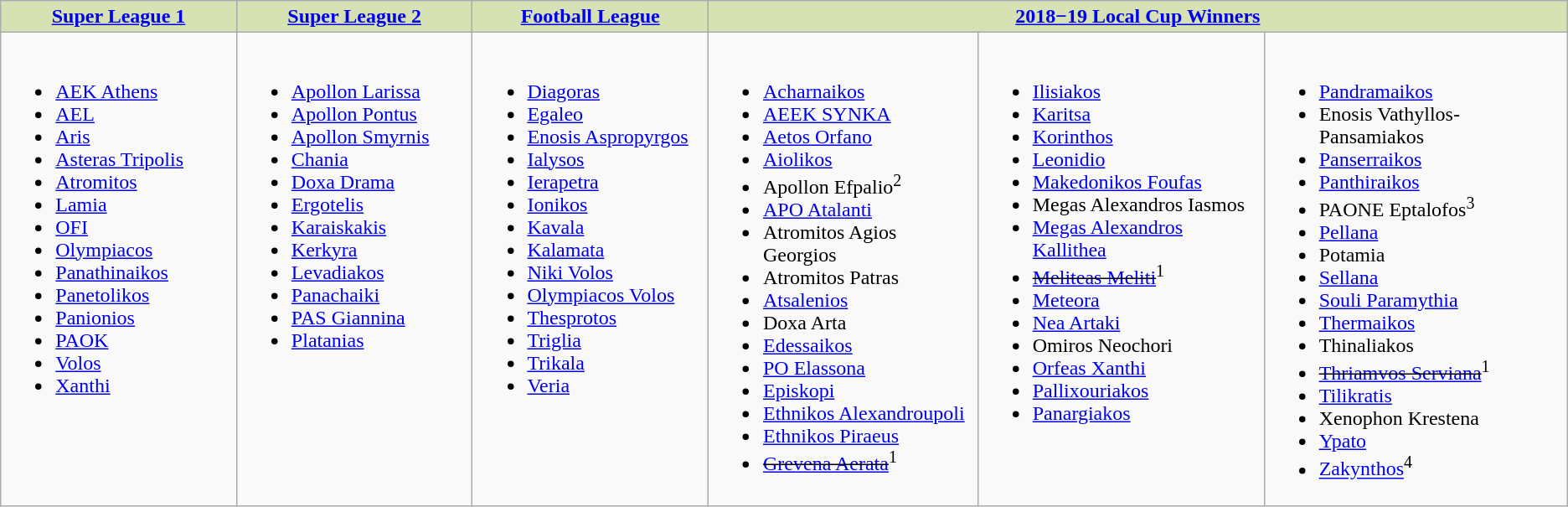<table class="wikitable">
<tr valign="top" bgcolor="#D6E2B3">
<td align="center" width="14%"><strong><a href='#'>Super League 1</a></strong></td>
<td align="center" width="14%"><strong><a href='#'>Super League 2</a></strong></td>
<td align="center" width="14%"><strong><a href='#'>Football League</a></strong></td>
<td align="center" colspan="3" width="51%"><strong><a href='#'>2018−19 Local Cup Winners</a></strong></td>
</tr>
<tr valign="top">
<td><br><ul><li><a href='#'>AEK Athens</a></li><li><a href='#'>AEL</a></li><li><a href='#'>Aris</a></li><li><a href='#'>Asteras Tripolis</a></li><li><a href='#'>Atromitos</a></li><li><a href='#'>Lamia</a></li><li><a href='#'>OFI</a></li><li><a href='#'>Olympiacos</a></li><li><a href='#'>Panathinaikos</a></li><li><a href='#'>Panetolikos</a></li><li><a href='#'>Panionios</a></li><li><a href='#'>PAOK</a></li><li><a href='#'>Volos</a></li><li><a href='#'>Xanthi</a></li></ul></td>
<td><br><ul><li><a href='#'>Apollon Larissa</a></li><li><a href='#'>Apollon Pontus</a></li><li><a href='#'>Apollon Smyrnis</a></li><li><a href='#'>Chania</a></li><li><a href='#'>Doxa Drama</a></li><li><a href='#'>Ergotelis</a></li><li><a href='#'>Karaiskakis</a></li><li><a href='#'>Kerkyra</a></li><li><a href='#'>Levadiakos</a></li><li><a href='#'>Panachaiki</a></li><li><a href='#'>PAS Giannina</a></li><li><a href='#'>Platanias</a></li></ul></td>
<td><br><ul><li><a href='#'>Diagoras</a></li><li><a href='#'>Egaleo</a></li><li><a href='#'>Enosis Aspropyrgos</a></li><li><a href='#'>Ialysos</a></li><li><a href='#'>Ierapetra</a></li><li><a href='#'>Ionikos</a></li><li><a href='#'>Kavala</a></li><li><a href='#'>Kalamata</a></li><li><a href='#'>Niki Volos</a></li><li><a href='#'>Olympiacos Volos</a></li><li><a href='#'>Thesprotos</a></li><li><a href='#'>Triglia</a></li><li><a href='#'>Trikala</a></li><li><a href='#'>Veria</a></li></ul></td>
<td><br><ul><li><a href='#'>Acharnaikos</a></li><li><a href='#'>AEEK SYNKA</a></li><li><a href='#'>Aetos Orfano</a></li><li><a href='#'>Aiolikos</a></li><li>Apollon Efpalio<sup>2</sup></li><li><a href='#'>APO Atalanti</a></li><li>Atromitos Agios Georgios</li><li>Atromitos Patras</li><li><a href='#'>Atsalenios</a></li><li>Doxa Arta</li><li><a href='#'>Edessaikos</a></li><li><a href='#'>PO Elassona</a></li><li><a href='#'>Episkopi</a></li><li><a href='#'>Ethnikos Alexandroupoli</a></li><li><a href='#'>Ethnikos Piraeus</a></li><li><s><a href='#'>Grevena Aerata</a></s><sup>1</sup></li></ul></td>
<td><br><ul><li><a href='#'>Ilisiakos</a></li><li><a href='#'>Karitsa</a></li><li><a href='#'>Korinthos</a></li><li><a href='#'>Leonidio</a></li><li><a href='#'>Makedonikos Foufas</a></li><li>Megas Alexandros Iasmos</li><li><a href='#'>Megas Alexandros Kallithea</a></li><li><s><a href='#'>Meliteas Meliti</a></s><sup>1</sup></li><li><a href='#'>Meteora</a></li><li><a href='#'>Nea Artaki</a></li><li>Omiros Neochori</li><li><a href='#'>Orfeas Xanthi</a></li><li><a href='#'>Pallixouriakos</a></li><li><a href='#'>Panargiakos</a></li></ul></td>
<td><br><ul><li><a href='#'>Pandramaikos</a></li><li>Enosis Vathyllos-Pansamiakos</li><li><a href='#'>Panserraikos</a></li><li><a href='#'>Panthiraikos</a></li><li>PAONE Eptalofos<sup>3</sup></li><li><a href='#'>Pellana</a></li><li>Potamia</li><li><a href='#'>Sellana</a></li><li><a href='#'>Souli Paramythia</a></li><li><a href='#'>Thermaikos</a></li><li>Thinaliakos</li><li><s><a href='#'>Thriamvos Serviana</a></s><sup>1</sup></li><li><a href='#'>Tilikratis</a></li><li>Xenophon Krestena</li><li><a href='#'>Ypato</a></li><li><a href='#'>Zakynthos</a><sup>4</sup></li></ul></td>
</tr>
</table>
